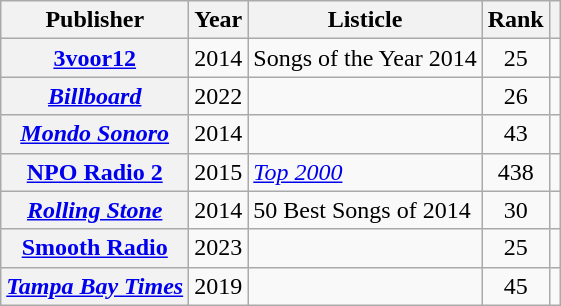<table class="wikitable sortable plainrowheaders" style="text-align:center">
<tr>
<th scope="col">Publisher</th>
<th scope="col">Year</th>
<th scope="col">Listicle</th>
<th scope="col">Rank</th>
<th scope="col" class="unsortable"></th>
</tr>
<tr>
<th scope="row"><a href='#'>3voor12</a></th>
<td>2014</td>
<td style="text-align:left;">Songs of the Year 2014</td>
<td>25</td>
<td></td>
</tr>
<tr>
<th scope="row"><em><a href='#'>Billboard</a></em></th>
<td>2022</td>
<td style="text-align:left;"></td>
<td>26</td>
<td></td>
</tr>
<tr>
<th scope="row"><em><a href='#'>Mondo Sonoro</a></em></th>
<td>2014</td>
<td style="text-align:left;"></td>
<td>43</td>
<td></td>
</tr>
<tr>
<th scope="row"><a href='#'>NPO Radio 2</a></th>
<td>2015</td>
<td style="text-align:left;"><em><a href='#'>Top 2000</a></em></td>
<td>438</td>
<td></td>
</tr>
<tr>
<th scope="row"><em><a href='#'>Rolling Stone</a></em></th>
<td>2014</td>
<td style="text-align:left;">50 Best Songs of 2014</td>
<td>30</td>
<td></td>
</tr>
<tr>
<th scope="row"><a href='#'>Smooth Radio</a></th>
<td>2023</td>
<td style="text-align:left;"></td>
<td>25</td>
<td></td>
</tr>
<tr>
<th scope="row"><em><a href='#'>Tampa Bay Times</a></em></th>
<td>2019</td>
<td style="text-align:left;"></td>
<td>45</td>
<td></td>
</tr>
</table>
